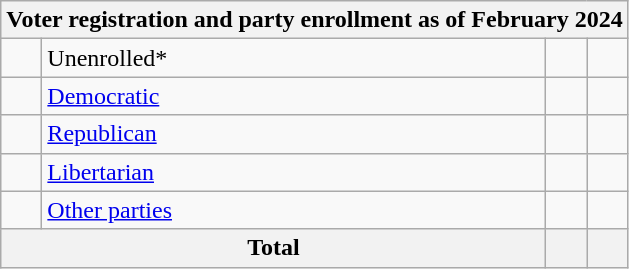<table class=wikitable>
<tr>
<th colspan = 6>Voter registration and party enrollment as of February 2024</th>
</tr>
<tr>
<td></td>
<td>Unenrolled*</td>
<td align = center></td>
<td align = center></td>
</tr>
<tr>
<td></td>
<td><a href='#'>Democratic</a></td>
<td align = center></td>
<td align = center></td>
</tr>
<tr>
<td></td>
<td><a href='#'>Republican</a></td>
<td align = center></td>
<td align = center></td>
</tr>
<tr>
<td></td>
<td><a href='#'>Libertarian</a></td>
<td align = center></td>
<td align = center></td>
</tr>
<tr>
<td></td>
<td><a href='#'>Other parties</a></td>
<td align = center></td>
<td align = center></td>
</tr>
<tr>
<th colspan = 2>Total</th>
<th align = center></th>
<th align = center></th>
</tr>
</table>
